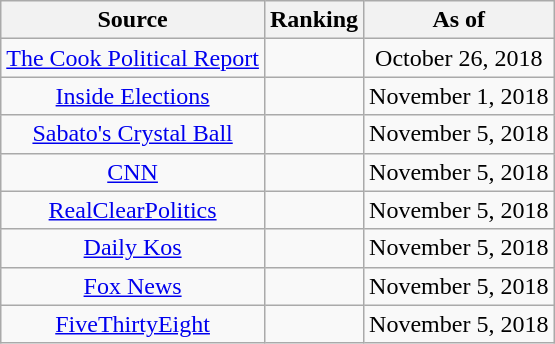<table class="wikitable" style="text-align:center">
<tr>
<th>Source</th>
<th>Ranking</th>
<th>As of</th>
</tr>
<tr>
<td><a href='#'>The Cook Political Report</a></td>
<td></td>
<td>October 26, 2018</td>
</tr>
<tr>
<td><a href='#'>Inside Elections</a></td>
<td></td>
<td>November 1, 2018</td>
</tr>
<tr>
<td><a href='#'>Sabato's Crystal Ball</a></td>
<td></td>
<td>November 5, 2018</td>
</tr>
<tr>
<td><a href='#'>CNN</a></td>
<td></td>
<td>November 5, 2018</td>
</tr>
<tr>
<td><a href='#'>RealClearPolitics</a></td>
<td></td>
<td>November 5, 2018</td>
</tr>
<tr>
<td><a href='#'>Daily Kos</a></td>
<td></td>
<td>November 5, 2018</td>
</tr>
<tr>
<td><a href='#'>Fox News</a></td>
<td></td>
<td>November 5, 2018</td>
</tr>
<tr>
<td><a href='#'>FiveThirtyEight</a></td>
<td></td>
<td>November 5, 2018</td>
</tr>
</table>
